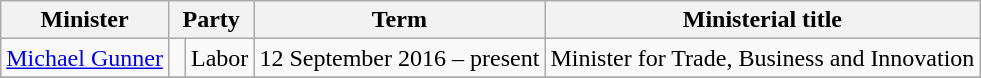<table class="sortable wikitable">
<tr>
<th>Minister</th>
<th colspan=2>Party</th>
<th>Term </th>
<th>Ministerial title</th>
</tr>
<tr>
<td><a href='#'>Michael Gunner</a></td>
<td> </td>
<td>Labor</td>
<td>12 September 2016 – present</td>
<td>Minister for Trade, Business and Innovation</td>
</tr>
<tr>
</tr>
</table>
